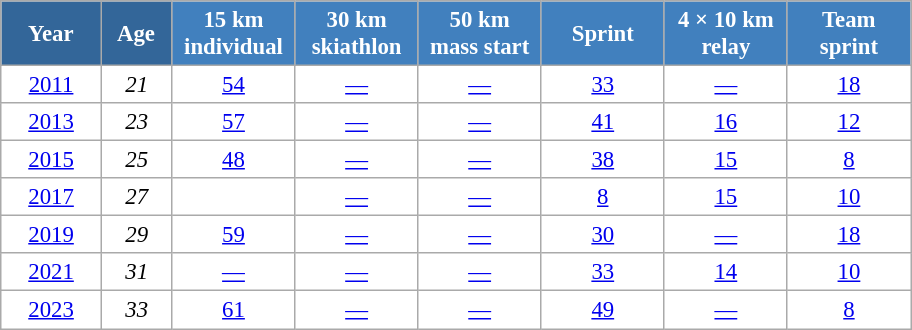<table class="wikitable" style="font-size:95%; text-align:center; border:grey solid 1px; border-collapse:collapse; background:#ffffff;">
<tr>
<th style="background-color:#369; color:white; width:60px;"> Year </th>
<th style="background-color:#369; color:white; width:40px;"> Age </th>
<th style="background-color:#4180be; color:white; width:75px;"> 15 km <br> individual </th>
<th style="background-color:#4180be; color:white; width:75px;"> 30 km <br> skiathlon </th>
<th style="background-color:#4180be; color:white; width:75px;"> 50 km <br> mass start </th>
<th style="background-color:#4180be; color:white; width:75px;"> Sprint </th>
<th style="background-color:#4180be; color:white; width:75px;"> 4 × 10 km <br> relay </th>
<th style="background-color:#4180be; color:white; width:75px;"> Team <br> sprint </th>
</tr>
<tr>
<td><a href='#'>2011</a></td>
<td><em>21</em></td>
<td><a href='#'>54</a></td>
<td><a href='#'>—</a></td>
<td><a href='#'>—</a></td>
<td><a href='#'>33</a></td>
<td><a href='#'>—</a></td>
<td><a href='#'>18</a></td>
</tr>
<tr>
<td><a href='#'>2013</a></td>
<td><em>23</em></td>
<td><a href='#'>57</a></td>
<td><a href='#'>—</a></td>
<td><a href='#'>—</a></td>
<td><a href='#'>41</a></td>
<td><a href='#'>16</a></td>
<td><a href='#'>12</a></td>
</tr>
<tr>
<td><a href='#'>2015</a></td>
<td><em>25</em></td>
<td><a href='#'>48</a></td>
<td><a href='#'>—</a></td>
<td><a href='#'>—</a></td>
<td><a href='#'>38</a></td>
<td><a href='#'>15</a></td>
<td><a href='#'>8</a></td>
</tr>
<tr>
<td><a href='#'>2017</a></td>
<td><em>27</em></td>
<td><a href='#'></a></td>
<td><a href='#'>—</a></td>
<td><a href='#'>—</a></td>
<td><a href='#'>8</a></td>
<td><a href='#'>15</a></td>
<td><a href='#'>10</a></td>
</tr>
<tr>
<td><a href='#'>2019</a></td>
<td><em>29</em></td>
<td><a href='#'>59</a></td>
<td><a href='#'>—</a></td>
<td><a href='#'>—</a></td>
<td><a href='#'>30</a></td>
<td><a href='#'>—</a></td>
<td><a href='#'>18</a></td>
</tr>
<tr>
<td><a href='#'>2021</a></td>
<td><em>31</em></td>
<td><a href='#'>—</a></td>
<td><a href='#'>—</a></td>
<td><a href='#'>—</a></td>
<td><a href='#'>33</a></td>
<td><a href='#'>14</a></td>
<td><a href='#'>10</a></td>
</tr>
<tr>
<td><a href='#'>2023</a></td>
<td><em>33</em></td>
<td><a href='#'>61</a></td>
<td><a href='#'>—</a></td>
<td><a href='#'>—</a></td>
<td><a href='#'>49</a></td>
<td><a href='#'>—</a></td>
<td><a href='#'>8</a></td>
</tr>
</table>
